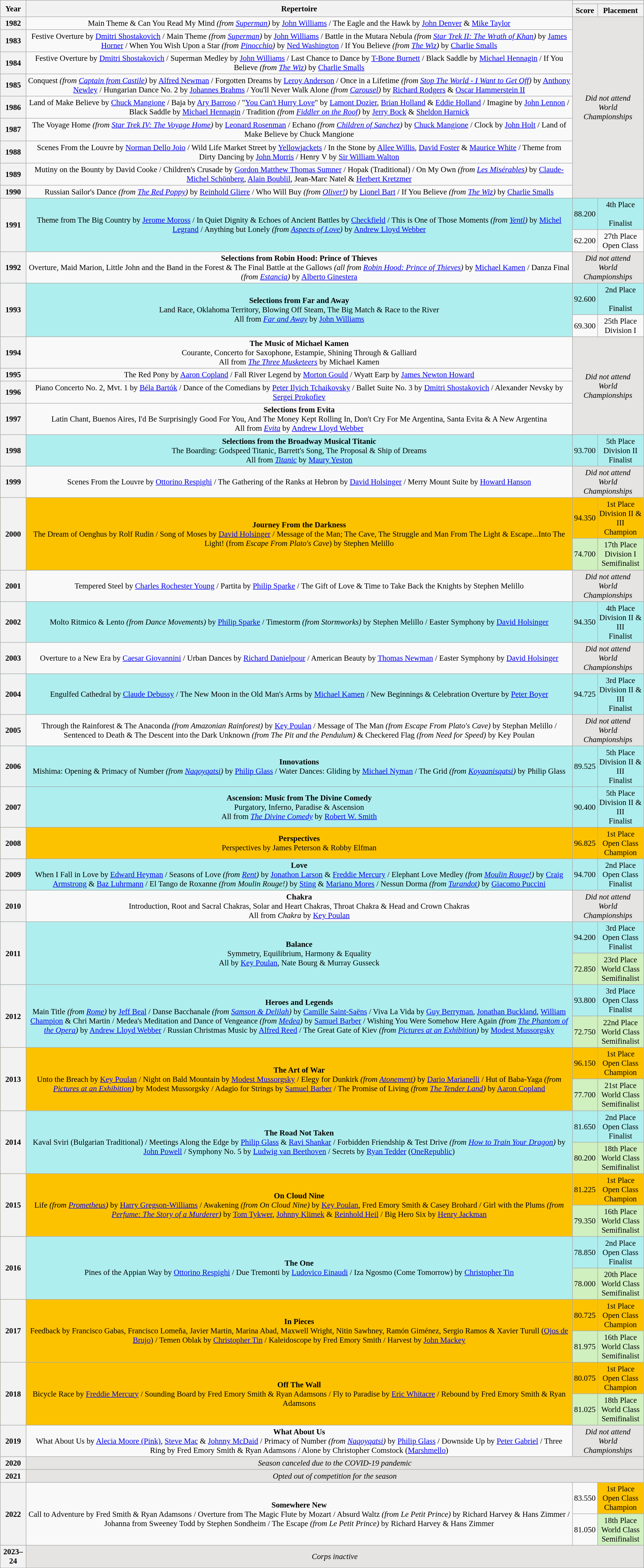<table class="wikitable" style="text-align: center; font-size:95%;">
<tr>
<th scope="col" rowspan="2">Year</th>
<th scope="col" rowspan="2">Repertoire</th>
<th scope="col" colspan="2"></th>
</tr>
<tr>
<th scope="col">Score</th>
<th scope="col">Placement</th>
</tr>
<tr>
<th scope="row">1982</th>
<td>Main Theme & Can You Read My Mind <em>(from <a href='#'>Superman</a>)</em> by <a href='#'>John Williams</a> / The Eagle and the Hawk by <a href='#'>John Denver</a> & <a href='#'>Mike Taylor</a></td>
<td colspan="2" rowspan="9" bgcolor="e5e4e2"><em>Did not attend<br>World Championships</em></td>
</tr>
<tr>
<th scope="row">1983</th>
<td>Festive Overture by <a href='#'>Dmitri Shostakovich</a> / Main Theme <em>(from <a href='#'>Superman</a>)</em> by <a href='#'>John Williams</a> / Battle in the Mutara Nebula <em>(from <a href='#'>Star Trek II: The Wrath of Khan</a>)</em> by <a href='#'>James Horner</a> / When You Wish Upon a Star <em>(from <a href='#'>Pinocchio</a>)</em> by <a href='#'>Ned Washington</a> / If You Believe <em>(from <a href='#'>The Wiz</a>)</em> by <a href='#'>Charlie Smalls</a></td>
</tr>
<tr>
<th scope="row">1984</th>
<td>Festive Overture by <a href='#'>Dmitri Shostakovich</a> / Superman Medley by <a href='#'>John Williams</a> / Last Chance to Dance by <a href='#'>T-Bone Burnett</a> / Black Saddle by <a href='#'>Michael Hennagin</a> / If You Believe <em>(from <a href='#'>The Wiz</a>)</em> by <a href='#'>Charlie Smalls</a></td>
</tr>
<tr>
<th scope="row">1985</th>
<td>Conquest <em>(from <a href='#'>Captain from Castile</a>)</em> by <a href='#'>Alfred Newman</a> / Forgotten Dreams by <a href='#'>Leroy Anderson</a> / Once in a Lifetime <em>(from <a href='#'>Stop The World - I Want to Get Off</a>)</em> by <a href='#'>Anthony Newley</a> / Hungarian Dance No. 2 by <a href='#'>Johannes Brahms</a> / You'll Never Walk Alone <em>(from <a href='#'>Carousel</a>)</em> by <a href='#'>Richard Rodgers</a> & <a href='#'>Oscar Hammerstein II</a></td>
</tr>
<tr>
<th scope="row">1986</th>
<td>Land of Make Believe by <a href='#'>Chuck Mangione</a> / Baja by <a href='#'>Ary Barroso</a> / "<a href='#'>You Can't Hurry Love</a>" by <a href='#'>Lamont Dozier</a>, <a href='#'>Brian Holland</a> & <a href='#'>Eddie Holland</a> / Imagine by <a href='#'>John Lennon</a> / Black Saddle by <a href='#'>Michael Hennagin</a> / Tradition <em>(from <a href='#'>Fiddler on the Roof</a>)</em> by <a href='#'>Jerry Bock</a> & <a href='#'>Sheldon Harnick</a></td>
</tr>
<tr>
<th scope="row">1987</th>
<td>The Voyage Home <em>(from <a href='#'>Star Trek IV: The Voyage Home</a>)</em> by <a href='#'>Leonard Rosenman</a> / Echano <em>(from <a href='#'>Children of Sanchez</a>)</em> by <a href='#'>Chuck Mangione</a> / Clock by <a href='#'>John Holt</a> / Land of Make Believe by Chuck Mangione</td>
</tr>
<tr>
<th scope="row">1988</th>
<td>Scenes From the Louvre by <a href='#'>Norman Dello Joio</a> / Wild Life Market Street by <a href='#'>Yellowjackets</a> / In the Stone by <a href='#'>Allee Willis</a>, <a href='#'>David Foster</a> & <a href='#'>Maurice White</a> / Theme from Dirty Dancing by <a href='#'>John Morris</a> / Henry V by <a href='#'>Sir William Walton</a></td>
</tr>
<tr>
<th scope="row">1989</th>
<td>Mutiny on the Bounty by David Cooke / Children's Crusade by <a href='#'>Gordon Matthew Thomas Sumner</a> / Hopak (Traditional) / On My Own <em>(from <a href='#'>Les Misérables</a>)</em> by <a href='#'>Claude-Michel Schönberg</a>, <a href='#'>Alain Boublil</a>, Jean-Marc Natel & <a href='#'>Herbert Kretzmer</a></td>
</tr>
<tr>
<th scope="row">1990</th>
<td>Russian Sailor's Dance <em>(from <a href='#'>The Red Poppy</a>)</em> by <a href='#'>Reinhold Gliere</a> / Who Will Buy <em>(from <a href='#'>Oliver!</a>)</em> by <a href='#'>Lionel Bart</a> / If You Believe <em>(from <a href='#'>The Wiz</a>)</em> by <a href='#'>Charlie Smalls</a></td>
</tr>
<tr bgcolor=#AFEEEE>
<th scope="row" rowspan="2">1991</th>
<td rowspan="2">Theme from The Big Country by <a href='#'>Jerome Moross</a> / In Quiet Dignity & Echoes of Ancient Battles by <a href='#'>Checkfield</a> / This is One of Those Moments <em>(from <a href='#'>Yentl</a>)</em> by <a href='#'>Michel Legrand</a> / Anything but Lonely <em>(from <a href='#'>Aspects of Love</a>)</em> by <a href='#'>Andrew Lloyd Webber</a></td>
<td>88.200</td>
<td>4th Place<br><br>Finalist</td>
</tr>
<tr>
<td>62.200</td>
<td>27th Place<br>Open Class</td>
</tr>
<tr>
<th scope="row">1992</th>
<td><strong>Selections from Robin Hood: Prince of Thieves</strong><br>Overture, Maid Marion, Little John and the Band in the Forest & The Final Battle at the Gallows <em>(all from <a href='#'>Robin Hood: Prince of Thieves</a>)</em> by <a href='#'>Michael Kamen</a> / Danza Final <em>(from <a href='#'>Estancia</a>)</em> by <a href='#'>Alberto Ginestera</a></td>
<td colspan="2" bgcolor="e5e4e2"><em>Did not attend<br>World Championships</em></td>
</tr>
<tr bgcolor=#AFEEEE>
<th scope="row" rowspan="2">1993</th>
<td rowspan="2"><strong>Selections from Far and Away</strong><br>Land Race, Oklahoma Territory, Blowing Off Steam, The Big Match & Race to the River<br>All from <em><a href='#'>Far and Away</a></em> by <a href='#'>John Williams</a></td>
<td>92.600</td>
<td>2nd Place<br><br>Finalist</td>
</tr>
<tr>
<td>69.300</td>
<td>25th Place<br>Division I</td>
</tr>
<tr>
<th scope="row">1994</th>
<td><strong>The Music of Michael Kamen</strong><br>Courante, Concerto for Saxophone, Estampie, Shining Through & Galliard<br>All from <a href='#'><em>The Three Musketeers</em></a> by Michael Kamen</td>
<td colspan="2" rowspan="4" bgcolor="e5e4e2"><em>Did not attend<br>World Championships</em></td>
</tr>
<tr>
<th scope="row">1995</th>
<td>The Red Pony by <a href='#'>Aaron Copland</a> / Fall River Legend by <a href='#'>Morton Gould</a> / Wyatt Earp by <a href='#'>James Newton Howard</a></td>
</tr>
<tr>
<th scope="row">1996</th>
<td>Piano Concerto No. 2, Mvt. 1 by <a href='#'>Béla Bartók</a> / Dance of the Comedians by <a href='#'>Peter Ilyich Tchaikovsky</a> / Ballet Suite No. 3 by <a href='#'>Dmitri Shostakovich</a> / Alexander Nevsky by <a href='#'>Sergei Prokofiev</a></td>
</tr>
<tr>
<th scope="row">1997</th>
<td><strong>Selections from Evita</strong><br>Latin Chant, Buenos Aires, I'd Be Surprisingly Good For You, And The Money Kept Rolling In, Don't Cry For Me Argentina, Santa Evita & A New Argentina<br>All from <a href='#'><em>Evita</em></a> by <a href='#'>Andrew Lloyd Webber</a></td>
</tr>
<tr bgcolor=#AFEEEE>
<th scope="row">1998</th>
<td><strong>Selections from the Broadway Musical Titanic</strong><br>The Boarding: Godspeed Titanic, Barrett's Song, The Proposal & Ship of Dreams<br>All from <a href='#'><em>Titanic</em></a> by <a href='#'>Maury Yeston</a></td>
<td>93.700</td>
<td>5th Place<br>Division II<br>Finalist</td>
</tr>
<tr>
<th scope="row">1999</th>
<td>Scenes From the Louvre by <a href='#'>Ottorino Respighi</a> / The Gathering of the Ranks at Hebron by <a href='#'>David Holsinger</a> / Merry Mount Suite by <a href='#'>Howard Hanson</a></td>
<td colspan="2" bgcolor="e5e4e2"><em>Did not attend<br>World Championships</em></td>
</tr>
<tr style="background:#fcc200;">
<th scope="row" rowspan="2">2000</th>
<td rowspan="2"><strong>Journey From the Darkness</strong><br>The Dream of Oenghus by Rolf Rudin / Song of Moses by <a href='#'>David Holsinger</a> / Message of the Man; The Cave, The Struggle and Man From The Light & Escape...Into The Light! (from <em>Escape From Plato's Cave</em>) by Stephen Melillo</td>
<td>94.350</td>
<td>1st Place<br>Division II & III<br>Champion</td>
</tr>
<tr bgcolor=#d0f0c0>
<td>74.700</td>
<td>17th Place<br>Division I<br>Semifinalist</td>
</tr>
<tr>
<th scope="row">2001</th>
<td>Tempered Steel by <a href='#'>Charles Rochester Young</a> / Partita by <a href='#'>Philip Sparke</a> / The Gift of Love & Time to Take Back the Knights by Stephen Melillo</td>
<td colspan="2" bgcolor="e5e4e2"><em>Did not attend<br>World Championships</em></td>
</tr>
<tr bgcolor=#AFEEEE>
<th scope="row">2002</th>
<td>Molto Ritmico & Lento <em>(from Dance Movements)</em> by <a href='#'>Philip Sparke</a> / Timestorm <em>(from Stormworks)</em> by Stephen Melillo / Easter Symphony by <a href='#'>David Holsinger</a></td>
<td>94.350</td>
<td>4th Place<br>Division II & III<br>Finalist</td>
</tr>
<tr>
<th scope="row">2003</th>
<td>Overture to a New Era by <a href='#'>Caesar Giovannini</a> / Urban Dances by <a href='#'>Richard Danielpour</a> / American Beauty by <a href='#'>Thomas Newman</a> / Easter Symphony by <a href='#'>David Holsinger</a></td>
<td colspan="2" bgcolor="e5e4e2"><em>Did not attend<br>World Championships</em></td>
</tr>
<tr bgcolor=#AFEEEE>
<th scope="row">2004</th>
<td>Engulfed Cathedral by <a href='#'>Claude Debussy</a> / The New Moon in the Old Man's Arms by <a href='#'>Michael Kamen</a> / New Beginnings & Celebration Overture by <a href='#'>Peter Boyer</a></td>
<td>94.725</td>
<td>3rd Place<br>Division II & III<br>Finalist</td>
</tr>
<tr>
<th scope="row">2005</th>
<td>Through the Rainforest & The Anaconda <em>(from Amazonian Rainforest)</em> by <a href='#'>Key Poulan</a> / Message of The Man <em>(from Escape From Plato's Cave)</em> by Stephan Melillo / Sentenced to Death & The Descent into the Dark Unknown <em>(from The Pit and the Pendulum)</em> & Checkered Flag <em>(from Need for Speed)</em> by Key Poulan</td>
<td colspan="2" bgcolor="e5e4e2"><em>Did not attend<br>World Championships</em></td>
</tr>
<tr bgcolor=#AFEEEE>
<th scope="row">2006</th>
<td><strong>Innovations</strong><br>Mishima: Opening & Primacy of Number <em>(from <a href='#'>Naqoyqatsi</a>)</em> by <a href='#'>Philip Glass</a> / Water Dances: Gliding by <a href='#'>Michael Nyman</a> / The Grid <em>(from <a href='#'>Koyaanisqatsi</a>)</em> by Philip Glass</td>
<td>89.525</td>
<td>5th Place<br>Division II & III<br>Finalist</td>
</tr>
<tr bgcolor=#AFEEEE>
<th scope="row">2007</th>
<td><strong>Ascension: Music from The Divine Comedy</strong><br>Purgatory, Inferno, Paradise & Ascension<br>All from <a href='#'><em>The Divine Comedy</em></a> by <a href='#'>Robert W. Smith</a></td>
<td>90.400</td>
<td>5th Place<br>Division II & III<br>Finalist</td>
</tr>
<tr style="background:#fcc200;">
<th scope="row">2008</th>
<td><strong>Perspectives</strong><br>Perspectives by James Peterson & Robby Elfman</td>
<td>96.825</td>
<td>1st Place<br>Open Class<br>Champion</td>
</tr>
<tr bgcolor=#AFEEEE>
<th scope="row">2009</th>
<td><strong>Love</strong><br>When I Fall in Love by <a href='#'>Edward Heyman</a> / Seasons of Love <em>(from <a href='#'>Rent</a>)</em> by <a href='#'>Jonathon Larson</a> & <a href='#'>Freddie Mercury</a> / Elephant Love Medley <em>(from <a href='#'>Moulin Rouge!</a>)</em> by <a href='#'>Craig Armstrong</a> & <a href='#'>Baz Luhrmann</a> / El Tango de Roxanne <em>(from Moulin Rouge!)</em> by <a href='#'>Sting</a> & <a href='#'>Mariano Mores</a> / Nessun Dorma <em>(from <a href='#'>Turandot</a>)</em> by <a href='#'>Giacomo Puccini</a></td>
<td>94.700</td>
<td>2nd Place<br>Open Class<br>Finalist</td>
</tr>
<tr>
<th scope="row">2010</th>
<td><strong>Chakra</strong><br>Introduction, Root and Sacral Chakras, Solar and Heart Chakras, Throat Chakra & Head and Crown Chakras<br>All from <em>Chakra</em> by <a href='#'>Key Poulan</a></td>
<td colspan="2" bgcolor="e5e4e2"><em>Did not attend<br>World Championships</em></td>
</tr>
<tr bgcolor=#AFEEEE>
<th scope="row" rowspan="2">2011</th>
<td rowspan="2"><strong>Balance</strong><br>Symmetry, Equilibrium, Harmony & Equality<br>All by <a href='#'>Key Poulan</a>, Nate Bourg & Murray Gusseck</td>
<td>94.200</td>
<td>3rd Place<br>Open Class<br>Finalist</td>
</tr>
<tr bgcolor=#d0f0c0>
<td>72.850</td>
<td>23rd Place<br>World Class<br>Semifinalist</td>
</tr>
<tr bgcolor="#AFEEEE">
<th scope="row" rowspan="2">2012</th>
<td rowspan="2"><strong>Heroes and Legends</strong><br>Main Title <em>(from <a href='#'>Rome</a>)</em> by <a href='#'>Jeff Beal</a> / Danse Bacchanale <em>(from <a href='#'>Samson & Delilah</a>)</em> by <a href='#'>Camille Saint-Saëns</a> / Viva La Vida by <a href='#'>Guy Berryman</a>, <a href='#'>Jonathan Buckland</a>, <a href='#'>William Champion</a> & Chri Martin / Medea's Meditation and Dance of Vengeance <em>(from <a href='#'>Medea</a>)</em> by <a href='#'>Samuel Barber</a> / Wishing You Were Somehow Here Again <em>(from <a href='#'>The Phantom of the Opera</a>)</em> by <a href='#'>Andrew Lloyd Webber</a> / Russian Christmas Music by <a href='#'>Alfred Reed</a> / The Great Gate of Kiev <em>(from <a href='#'>Pictures at an Exhibition</a>)</em> by <a href='#'>Modest Mussorgsky</a></td>
<td>93.800</td>
<td>3rd Place<br>Open Class<br>Finalist</td>
</tr>
<tr bgcolor=#d0f0c0>
<td>72.750</td>
<td>22nd Place<br>World Class<br>Semifinalist</td>
</tr>
<tr style="background:#fcc200;">
<th scope="row" rowspan="2">2013</th>
<td rowspan="2"><strong>The Art of War</strong><br>Unto the Breach by <a href='#'>Key Poulan</a> / Night on Bald Mountain by <a href='#'>Modest Mussorgsky</a> / Elegy for Dunkirk <em>(from <a href='#'>Atonement</a>)</em> by <a href='#'>Dario Marianelli</a> / Hut of Baba-Yaga <em>(from <a href='#'>Pictures at an Exhibition</a>)</em> by Modest Mussorgsky / Adagio for Strings by <a href='#'>Samuel Barber</a> / The Promise of Living <em>(from <a href='#'>The Tender Land</a>)</em> by <a href='#'>Aaron Copland</a></td>
<td>96.150</td>
<td>1st Place<br>Open Class<br>Champion</td>
</tr>
<tr bgcolor=#d0f0c0>
<td>77.700</td>
<td>21st Place<br>World Class<br>Semifinalist</td>
</tr>
<tr bgcolor="#AFEEEE">
<th scope="row" rowspan="2">2014</th>
<td rowspan="2"><strong>The Road Not Taken</strong><br>Kaval Sviri (Bulgarian Traditional) / Meetings Along the Edge by <a href='#'>Philip Glass</a> & <a href='#'>Ravi Shankar</a> / Forbidden Friendship & Test Drive <em>(from <a href='#'>How to Train Your Dragon</a>)</em> by <a href='#'>John Powell</a> / Symphony No. 5 by <a href='#'>Ludwig van Beethoven</a> / Secrets by <a href='#'>Ryan Tedder</a> (<a href='#'>OneRepublic</a>)</td>
<td>81.650</td>
<td>2nd Place<br>Open Class<br>Finalist</td>
</tr>
<tr bgcolor=#d0f0c0>
<td>80.200</td>
<td>18th Place<br>World Class<br>Semifinalist</td>
</tr>
<tr style="background:#fcc200;">
<th scope="row" rowspan="2">2015</th>
<td rowspan="2"><strong>On Cloud Nine</strong><br>Life <em>(from <a href='#'>Prometheus</a>)</em> by <a href='#'>Harry Gregson-Williams</a> / Awakening <em>(from On Cloud Nine)</em> by <a href='#'>Key Poulan</a>, Fred Emory Smith & Casey Brohard / Girl with the Plums <em>(from <a href='#'>Perfume: The Story of a Murderer</a>)</em> by <a href='#'>Tom Tykwer</a>, <a href='#'>Johnny Klimek</a> & <a href='#'>Reinhold Heil</a> / Big Hero Six by <a href='#'>Henry Jackman</a></td>
<td>81.225</td>
<td>1st Place<br>Open Class<br>Champion</td>
</tr>
<tr bgcolor=#d0f0c0>
<td>79.350</td>
<td>16th Place<br>World Class<br>Semifinalist</td>
</tr>
<tr bgcolor="#AFEEEE">
<th scope="row" rowspan="2">2016</th>
<td rowspan="2"><strong>The One</strong><br>Pines of the Appian Way by <a href='#'>Ottorino Respighi</a> / Due Tremonti by <a href='#'>Ludovico Einaudi</a> / Iza Ngosmo (Come Tomorrow) by <a href='#'>Christopher Tin</a></td>
<td>78.850</td>
<td>2nd Place<br>Open Class<br>Finalist</td>
</tr>
<tr bgcolor=#d0f0c0>
<td>78.000</td>
<td>20th Place<br>World Class<br>Semifinalist</td>
</tr>
<tr bgcolor="#fcc200">
<th scope="row" rowspan="2">2017</th>
<td rowspan="2"><strong>In Pieces</strong><br>Feedback by Francisco Gabas, Francisco Lomeňa, Javier Martin, Marina Abad, Maxwell Wright, Nitin Sawhney, Ramón Giménez, Sergio Ramos & Xavier Turull (<a href='#'>Ojos de Brujo</a>) / Temen Oblak by <a href='#'>Christopher Tin</a> / Kaleidoscope by Fred Emory Smith / Harvest by <a href='#'>John Mackey</a></td>
<td>80.725</td>
<td>1st Place<br>Open Class<br>Champion</td>
</tr>
<tr bgcolor=#d0f0c0>
<td>81.975</td>
<td>16th Place<br>World Class<br>Semifinalist</td>
</tr>
<tr bgcolor="#fcc200">
<th scope="row" rowspan="2">2018</th>
<td rowspan="2"><strong>Off The Wall</strong><br>Bicycle Race by <a href='#'>Freddie Mercury</a> / Sounding Board by Fred Emory Smith & Ryan Adamsons / Fly to Paradise by <a href='#'>Eric Whitacre</a> / Rebound by Fred Emory Smith & Ryan Adamsons</td>
<td>80.075</td>
<td>1st Place<br>Open Class<br>Champion</td>
</tr>
<tr bgcolor=#d0f0c0>
<td>81.025</td>
<td>18th Place<br>World Class<br>Semifinalist</td>
</tr>
<tr>
<th scope="row">2019</th>
<td><strong>What About Us</strong><br>What About Us by <a href='#'>Alecia Moore (Pink)</a>, <a href='#'>Steve Mac</a> & <a href='#'>Johnny McDaid</a> / Primacy of Number <em>(from <a href='#'>Naqoyqatsi</a>)</em> by <a href='#'>Philip Glass</a> / Downside Up by <a href='#'>Peter Gabriel</a> / Three Ring by Fred Emory Smith & Ryan Adamsons / Alone by Christopher Comstock (<a href='#'>Marshmello</a>)</td>
<td colspan="2" bgcolor="e5e4e2"><em>Did not attend<br>World Championships</em></td>
</tr>
<tr>
<th scope="row">2020</th>
<td colspan="3" bgcolor="e5e4e2"><em>Season canceled due to the COVID-19 pandemic</em></td>
</tr>
<tr>
<th scope="row">2021</th>
<td colspan="3" bgcolor="e5e4e2"><em>Opted out of competition for the season</em></td>
</tr>
<tr>
<th rowspan="2" scope="row">2022</th>
<td rowspan="2"><strong>Somewhere New</strong><br>Call to Adventure by Fred Smith & Ryan Adamsons / Overture from The Magic Flute by Mozart / Absurd Waltz <em>(from Le Petit Prince)</em> by Richard Harvey & Hans Zimmer / Johanna from Sweeney Todd by Stephen Sondheim / The Escape <em>(from Le Petit Prince)</em> by Richard Harvey & Hans Zimmer</td>
<td>83.550</td>
<td bgcolor="fcc200">1st Place<br>Open Class<br>Champion</td>
</tr>
<tr>
<td>81.050</td>
<td bgcolor="d0f0c0">18th Place<br>World Class<br>Semifinalist</td>
</tr>
<tr>
<th scope="row">2023–24</th>
<td colspan="3" bgcolor="e5e4e2"><em>Corps inactive</em></td>
</tr>
</table>
